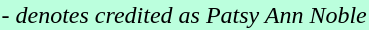<table style="wikitable">
<tr>
<td style="background: #bfd";"><em>- denotes credited as Patsy Ann Noble</em></td>
</tr>
</table>
